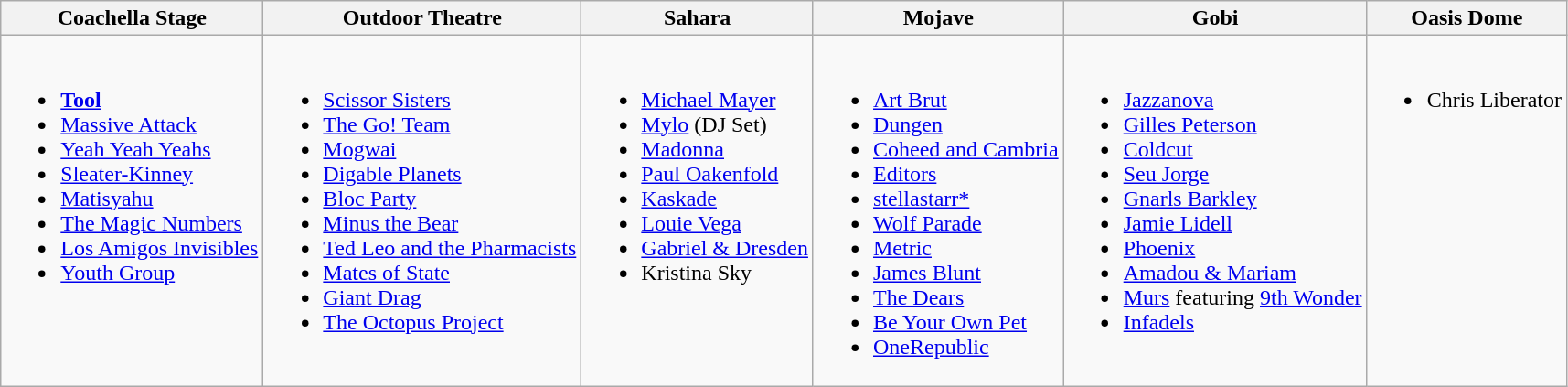<table class="wikitable">
<tr>
<th>Coachella Stage</th>
<th>Outdoor Theatre</th>
<th>Sahara</th>
<th>Mojave</th>
<th>Gobi</th>
<th>Oasis Dome</th>
</tr>
<tr valign="top">
<td><br><ul><li><strong><a href='#'>Tool</a></strong></li><li><a href='#'>Massive Attack</a></li><li><a href='#'>Yeah Yeah Yeahs</a></li><li><a href='#'>Sleater-Kinney</a></li><li><a href='#'>Matisyahu</a></li><li><a href='#'>The Magic Numbers</a></li><li><a href='#'>Los Amigos Invisibles</a></li><li><a href='#'>Youth Group</a></li></ul></td>
<td><br><ul><li><a href='#'>Scissor Sisters</a></li><li><a href='#'>The Go! Team</a></li><li><a href='#'>Mogwai</a></li><li><a href='#'>Digable Planets</a></li><li><a href='#'>Bloc Party</a></li><li><a href='#'>Minus the Bear</a></li><li><a href='#'>Ted Leo and the Pharmacists</a></li><li><a href='#'>Mates of State</a></li><li><a href='#'>Giant Drag</a></li><li><a href='#'>The Octopus Project</a></li></ul></td>
<td><br><ul><li><a href='#'>Michael Mayer</a></li><li><a href='#'>Mylo</a> (DJ Set)</li><li><a href='#'>Madonna</a></li><li><a href='#'>Paul Oakenfold</a></li><li><a href='#'>Kaskade</a></li><li><a href='#'>Louie Vega</a></li><li><a href='#'>Gabriel & Dresden</a></li><li>Kristina Sky</li></ul></td>
<td><br><ul><li><a href='#'>Art Brut</a></li><li><a href='#'>Dungen</a></li><li><a href='#'>Coheed and Cambria</a></li><li><a href='#'>Editors</a></li><li><a href='#'>stellastarr*</a></li><li><a href='#'>Wolf Parade</a></li><li><a href='#'>Metric</a></li><li><a href='#'>James Blunt</a></li><li><a href='#'>The Dears</a></li><li><a href='#'>Be Your Own Pet</a></li><li><a href='#'>OneRepublic</a></li></ul></td>
<td><br><ul><li><a href='#'>Jazzanova</a></li><li><a href='#'>Gilles Peterson</a></li><li><a href='#'>Coldcut</a></li><li><a href='#'>Seu Jorge</a></li><li><a href='#'>Gnarls Barkley</a></li><li><a href='#'>Jamie Lidell</a></li><li><a href='#'>Phoenix</a></li><li><a href='#'>Amadou & Mariam</a></li><li><a href='#'>Murs</a> featuring <a href='#'>9th Wonder</a></li><li><a href='#'>Infadels</a></li></ul></td>
<td><br><ul><li>Chris Liberator</li></ul></td>
</tr>
</table>
